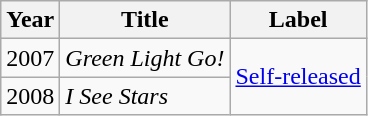<table class="wikitable">
<tr>
<th>Year</th>
<th>Title</th>
<th>Label</th>
</tr>
<tr>
<td>2007</td>
<td><em>Green Light Go!</em></td>
<td rowspan="2"><a href='#'>Self-released</a></td>
</tr>
<tr>
<td>2008</td>
<td><em>I See Stars</em></td>
</tr>
</table>
